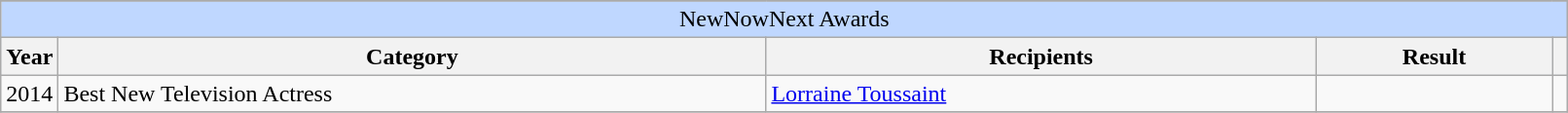<table class="wikitable plainrowheaders" style="font-size: 100%; width:85%">
<tr>
</tr>
<tr ---- bgcolor="#bfd7ff">
<td colspan=6 align=center>NewNowNext Awards</td>
</tr>
<tr ---- bgcolor="#ebf5ff">
<th scope="col" style="width:2%;">Year</th>
<th scope="col" style="width:45%;">Category</th>
<th scope="col" style="width:35%;">Recipients</th>
<th scope="col" style="width:15%;">Result</th>
<th scope="col" class="unsortable" style="width:1%;"></th>
</tr>
<tr>
<td style="text-align:center;">2014</td>
<td>Best New Television Actress</td>
<td><a href='#'>Lorraine Toussaint</a></td>
<td></td>
<td></td>
</tr>
<tr>
</tr>
</table>
